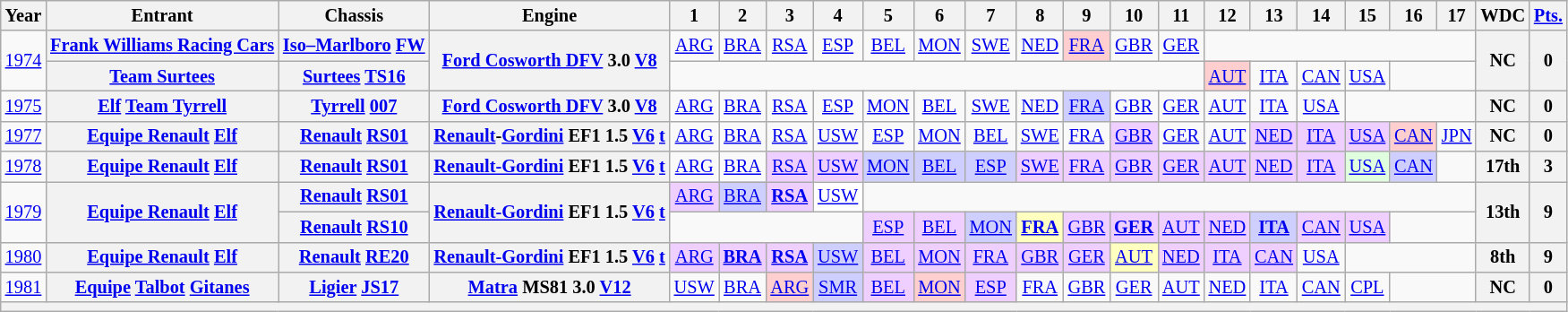<table class="wikitable" style="text-align:center; font-size:85%">
<tr>
<th>Year</th>
<th>Entrant</th>
<th>Chassis</th>
<th>Engine</th>
<th>1</th>
<th>2</th>
<th>3</th>
<th>4</th>
<th>5</th>
<th>6</th>
<th>7</th>
<th>8</th>
<th>9</th>
<th>10</th>
<th>11</th>
<th>12</th>
<th>13</th>
<th>14</th>
<th>15</th>
<th>16</th>
<th>17</th>
<th>WDC</th>
<th><a href='#'>Pts.</a></th>
</tr>
<tr>
<td rowspan=2><a href='#'>1974</a></td>
<th nowrap><a href='#'>Frank Williams Racing Cars</a></th>
<th nowrap><a href='#'>Iso–Marlboro</a> <a href='#'>FW</a></th>
<th rowspan=2 nowrap><a href='#'>Ford Cosworth DFV</a> 3.0 <a href='#'>V8</a></th>
<td><a href='#'>ARG</a></td>
<td><a href='#'>BRA</a></td>
<td><a href='#'>RSA</a></td>
<td><a href='#'>ESP</a></td>
<td><a href='#'>BEL</a></td>
<td><a href='#'>MON</a></td>
<td><a href='#'>SWE</a></td>
<td><a href='#'>NED</a></td>
<td style="background:#FFCFCF;"><a href='#'>FRA</a><br></td>
<td><a href='#'>GBR</a></td>
<td><a href='#'>GER</a></td>
<td colspan=6></td>
<th rowspan=2>NC</th>
<th rowspan=2>0</th>
</tr>
<tr>
<th nowrap><a href='#'>Team Surtees</a></th>
<th nowrap><a href='#'>Surtees</a> <a href='#'>TS16</a></th>
<td colspan=11></td>
<td style="background:#FFCFCF;"><a href='#'>AUT</a><br></td>
<td><a href='#'>ITA</a></td>
<td><a href='#'>CAN</a></td>
<td><a href='#'>USA</a></td>
<td colspan=2></td>
</tr>
<tr>
<td><a href='#'>1975</a></td>
<th nowrap><a href='#'>Elf</a> <a href='#'>Team Tyrrell</a></th>
<th nowrap><a href='#'>Tyrrell</a> <a href='#'>007</a></th>
<th nowrap><a href='#'>Ford Cosworth DFV</a> 3.0 <a href='#'>V8</a></th>
<td><a href='#'>ARG</a></td>
<td><a href='#'>BRA</a></td>
<td><a href='#'>RSA</a></td>
<td><a href='#'>ESP</a></td>
<td><a href='#'>MON</a></td>
<td><a href='#'>BEL</a></td>
<td><a href='#'>SWE</a></td>
<td><a href='#'>NED</a></td>
<td style="background:#CFCFFF;"><a href='#'>FRA</a><br></td>
<td><a href='#'>GBR</a></td>
<td><a href='#'>GER</a></td>
<td><a href='#'>AUT</a></td>
<td><a href='#'>ITA</a></td>
<td><a href='#'>USA</a></td>
<td colspan=3></td>
<th>NC</th>
<th>0</th>
</tr>
<tr>
<td><a href='#'>1977</a></td>
<th nowrap><a href='#'>Equipe Renault</a> <a href='#'>Elf</a></th>
<th nowrap><a href='#'>Renault</a> <a href='#'>RS01</a></th>
<th nowrap><a href='#'>Renault</a>-<a href='#'>Gordini</a> EF1 1.5 <a href='#'>V6</a> <a href='#'>t</a></th>
<td><a href='#'>ARG</a></td>
<td><a href='#'>BRA</a></td>
<td><a href='#'>RSA</a></td>
<td><a href='#'>USW</a></td>
<td><a href='#'>ESP</a></td>
<td><a href='#'>MON</a></td>
<td><a href='#'>BEL</a></td>
<td><a href='#'>SWE</a></td>
<td><a href='#'>FRA</a></td>
<td style="background:#EFCFFF;"><a href='#'>GBR</a><br></td>
<td><a href='#'>GER</a></td>
<td><a href='#'>AUT</a></td>
<td style="background:#EFCFFF;"><a href='#'>NED</a><br></td>
<td style="background:#EFCFFF;"><a href='#'>ITA</a><br></td>
<td style="background:#EFCFFF;"><a href='#'>USA</a><br></td>
<td style="background:#FFCFCF;"><a href='#'>CAN</a><br></td>
<td><a href='#'>JPN</a></td>
<th>NC</th>
<th>0</th>
</tr>
<tr>
<td><a href='#'>1978</a></td>
<th nowrap><a href='#'>Equipe Renault</a> <a href='#'>Elf</a></th>
<th nowrap><a href='#'>Renault</a> <a href='#'>RS01</a></th>
<th nowrap><a href='#'>Renault-Gordini</a> EF1 1.5 <a href='#'>V6</a> <a href='#'>t</a></th>
<td><a href='#'>ARG</a></td>
<td><a href='#'>BRA</a></td>
<td style="background:#EFCFFF;"><a href='#'>RSA</a><br></td>
<td style="background:#EFCFFF;"><a href='#'>USW</a><br></td>
<td style="background:#CFCFFF;"><a href='#'>MON</a><br></td>
<td style="background:#CFCFFF;"><a href='#'>BEL</a><br></td>
<td style="background:#CFCFFF;"><a href='#'>ESP</a><br></td>
<td style="background:#EFCFFF;"><a href='#'>SWE</a><br></td>
<td style="background:#EFCFFF;"><a href='#'>FRA</a><br></td>
<td style="background:#EFCFFF;"><a href='#'>GBR</a><br></td>
<td style="background:#EFCFFF;"><a href='#'>GER</a><br></td>
<td style="background:#EFCFFF;"><a href='#'>AUT</a><br></td>
<td style="background:#EFCFFF;"><a href='#'>NED</a><br></td>
<td style="background:#EFCFFF;"><a href='#'>ITA</a><br></td>
<td style="background:#DFFFDF;"><a href='#'>USA</a><br></td>
<td style="background:#CFCFFF;"><a href='#'>CAN</a><br></td>
<td></td>
<th>17th</th>
<th>3</th>
</tr>
<tr>
<td rowspan=2><a href='#'>1979</a></td>
<th rowspan=2 nowrap><a href='#'>Equipe Renault</a> <a href='#'>Elf</a></th>
<th nowrap><a href='#'>Renault</a> <a href='#'>RS01</a></th>
<th rowspan=2 nowrap><a href='#'>Renault-Gordini</a> EF1 1.5 <a href='#'>V6</a> <a href='#'>t</a></th>
<td style="background:#EFCFFF;"><a href='#'>ARG</a><br></td>
<td style="background:#CFCFFF;"><a href='#'>BRA</a><br></td>
<td style="background:#EFCFFF;"><strong><a href='#'>RSA</a></strong><br></td>
<td style="background:#FFFFFF;"><a href='#'>USW</a><br></td>
<td colspan=13></td>
<th rowspan=2>13th</th>
<th rowspan=2>9</th>
</tr>
<tr>
<th nowrap><a href='#'>Renault</a> <a href='#'>RS10</a></th>
<td colspan=4></td>
<td style="background:#EFCFFF;"><a href='#'>ESP</a><br></td>
<td style="background:#EFCFFF;"><a href='#'>BEL</a><br></td>
<td style="background:#CFCFFF;"><a href='#'>MON</a><br></td>
<td style="background:#FFFFBF;"><strong><a href='#'>FRA</a></strong><br></td>
<td style="background:#EFCFFF;"><a href='#'>GBR</a><br></td>
<td style="background:#EFCFFF;"><strong><a href='#'>GER</a></strong><br></td>
<td style="background:#EFCFFF;"><a href='#'>AUT</a><br></td>
<td style="background:#EFCFFF;"><a href='#'>NED</a><br></td>
<td style="background:#CFCFFF;"><strong><a href='#'>ITA</a></strong><br></td>
<td style="background:#EFCFFF;"><a href='#'>CAN</a><br></td>
<td style="background:#EFCFFF;"><a href='#'>USA</a><br></td>
<td colspan=2></td>
</tr>
<tr>
<td><a href='#'>1980</a></td>
<th nowrap><a href='#'>Equipe Renault</a> <a href='#'>Elf</a></th>
<th nowrap><a href='#'>Renault</a> <a href='#'>RE20</a></th>
<th nowrap><a href='#'>Renault-Gordini</a> EF1 1.5 <a href='#'>V6</a> <a href='#'>t</a></th>
<td style="background:#EFCFFF;"><a href='#'>ARG</a><br></td>
<td style="background:#EFCFFF;"><strong><a href='#'>BRA</a></strong><br></td>
<td style="background:#EFCFFF;"><strong><a href='#'>RSA</a></strong><br></td>
<td style="background:#CFCFFF;"><a href='#'>USW</a><br></td>
<td style="background:#EFCFFF;"><a href='#'>BEL</a><br></td>
<td style="background:#EFCFFF;"><a href='#'>MON</a><br></td>
<td style="background:#EFCFFF;"><a href='#'>FRA</a><br></td>
<td style="background:#EFCFFF;"><a href='#'>GBR</a><br></td>
<td style="background:#EFCFFF;"><a href='#'>GER</a><br></td>
<td style="background:#FFFFBF;"><a href='#'>AUT</a><br></td>
<td style="background:#EFCFFF;"><a href='#'>NED</a><br></td>
<td style="background:#EFCFFF;"><a href='#'>ITA</a><br></td>
<td style="background:#EFCFFF;"><a href='#'>CAN</a><br></td>
<td><a href='#'>USA</a><br></td>
<td colspan=3></td>
<th>8th</th>
<th>9</th>
</tr>
<tr>
<td><a href='#'>1981</a></td>
<th nowrap><a href='#'>Equipe</a> <a href='#'>Talbot</a> <a href='#'>Gitanes</a></th>
<th nowrap><a href='#'>Ligier</a> <a href='#'>JS17</a></th>
<th nowrap><a href='#'>Matra</a> MS81 3.0 <a href='#'>V12</a></th>
<td><a href='#'>USW</a></td>
<td><a href='#'>BRA</a></td>
<td style="background:#FFCFCF;"><a href='#'>ARG</a><br></td>
<td style="background:#CFCFFF;"><a href='#'>SMR</a><br></td>
<td style="background:#EFCFFF;"><a href='#'>BEL</a><br></td>
<td style="background:#FFCFCF;"><a href='#'>MON</a><br></td>
<td style="background:#EFCFFF;"><a href='#'>ESP</a><br></td>
<td><a href='#'>FRA</a></td>
<td><a href='#'>GBR</a></td>
<td><a href='#'>GER</a></td>
<td><a href='#'>AUT</a></td>
<td><a href='#'>NED</a></td>
<td><a href='#'>ITA</a></td>
<td><a href='#'>CAN</a></td>
<td><a href='#'>CPL</a></td>
<td colspan=2></td>
<th>NC</th>
<th>0</th>
</tr>
<tr>
<th colspan="23"></th>
</tr>
</table>
